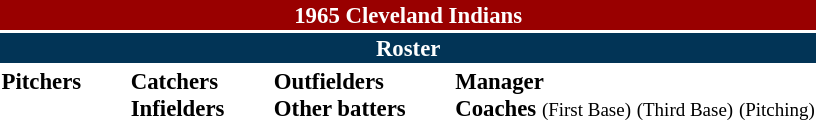<table class="toccolours" style="font-size: 95%;">
<tr>
<th colspan="10" style="background-color: #990000; color: white; text-align: center;">1965 Cleveland Indians</th>
</tr>
<tr>
<td colspan="10" style="background-color: #023456; color: white; text-align: center;"><strong>Roster</strong></td>
</tr>
<tr>
<td valign="top"><strong>Pitchers</strong><br>














</td>
<td width="25px"></td>
<td valign="top"><strong>Catchers</strong><br>



<strong>Infielders</strong>








</td>
<td width="25px"></td>
<td valign="top"><strong>Outfielders</strong><br>





<strong>Other batters</strong>



</td>
<td width="25px"></td>
<td valign="top"><strong>Manager</strong><br>
<strong>Coaches</strong>
 <small>(First Base)</small>
 <small>(Third Base)</small>
 <small>(Pitching)</small></td>
</tr>
</table>
